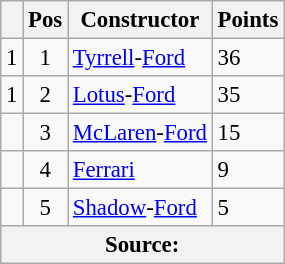<table class="wikitable" style="font-size: 95%;">
<tr>
<th></th>
<th>Pos</th>
<th>Constructor</th>
<th>Points</th>
</tr>
<tr>
<td align="left"> 1</td>
<td align="center">1</td>
<td> <a href='#'>Tyrrell</a>-<a href='#'>Ford</a></td>
<td align="left">36</td>
</tr>
<tr>
<td align="left"> 1</td>
<td align="center">2</td>
<td> <a href='#'>Lotus</a>-<a href='#'>Ford</a></td>
<td align="left">35</td>
</tr>
<tr>
<td align="left"></td>
<td align="center">3</td>
<td> <a href='#'>McLaren</a>-<a href='#'>Ford</a></td>
<td align="left">15</td>
</tr>
<tr>
<td align="left"></td>
<td align="center">4</td>
<td> <a href='#'>Ferrari</a></td>
<td align="left">9</td>
</tr>
<tr>
<td align="left"></td>
<td align="center">5</td>
<td> <a href='#'>Shadow</a>-<a href='#'>Ford</a></td>
<td align="left">5</td>
</tr>
<tr>
<th colspan=4>Source: </th>
</tr>
</table>
